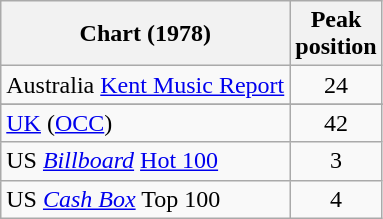<table class="wikitable sortable">
<tr>
<th>Chart (1978)</th>
<th>Peak<br>position</th>
</tr>
<tr>
<td>Australia <a href='#'>Kent Music Report</a></td>
<td style="text-align:center;">24</td>
</tr>
<tr>
</tr>
<tr>
<td><a href='#'>UK</a> (<a href='#'>OCC</a>)</td>
<td style="text-align:center;">42</td>
</tr>
<tr>
<td>US <em><a href='#'>Billboard</a></em> <a href='#'>Hot 100</a></td>
<td style="text-align:center;">3</td>
</tr>
<tr>
<td>US <a href='#'><em>Cash Box</em></a> Top 100</td>
<td align="center">4</td>
</tr>
</table>
